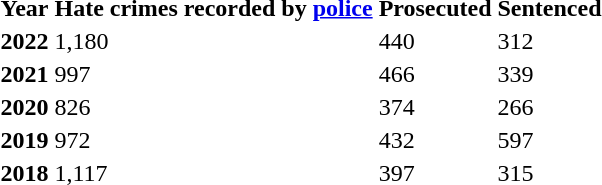<table>
<tr>
<th>Year</th>
<th>Hate crimes recorded by <a href='#'>police</a></th>
<th>Prosecuted</th>
<th>Sentenced</th>
</tr>
<tr>
<th>2022</th>
<td>1,180</td>
<td>440</td>
<td>312</td>
</tr>
<tr>
<th>2021</th>
<td>997</td>
<td>466</td>
<td>339</td>
</tr>
<tr>
<th>2020</th>
<td>826</td>
<td>374</td>
<td>266</td>
</tr>
<tr>
<th>2019</th>
<td>972</td>
<td>432</td>
<td>597</td>
</tr>
<tr>
<th>2018</th>
<td>1,117</td>
<td>397</td>
<td>315</td>
</tr>
</table>
